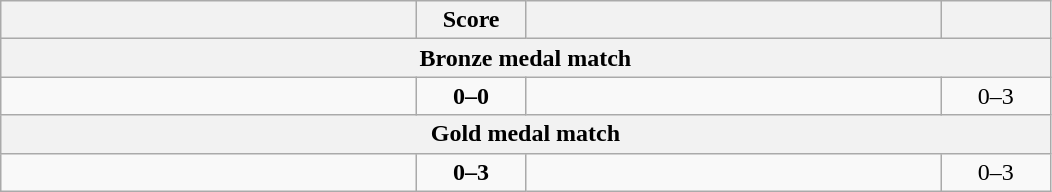<table class="wikitable" style="text-align: left;">
<tr>
<th align="right" width="270"></th>
<th width="65">Score</th>
<th align="left" width="270"></th>
<th width="65"></th>
</tr>
<tr>
<th colspan=4>Bronze medal match</th>
</tr>
<tr>
<td><strong></strong></td>
<td align="center"><strong>0–0</strong></td>
<td></td>
<td align=center>0–3 <strong></strong></td>
</tr>
<tr>
<th colspan=4>Gold medal match</th>
</tr>
<tr>
<td></td>
<td align="center"><strong>0–3</strong></td>
<td><strong></strong></td>
<td align=center>0–3 <strong></strong></td>
</tr>
</table>
